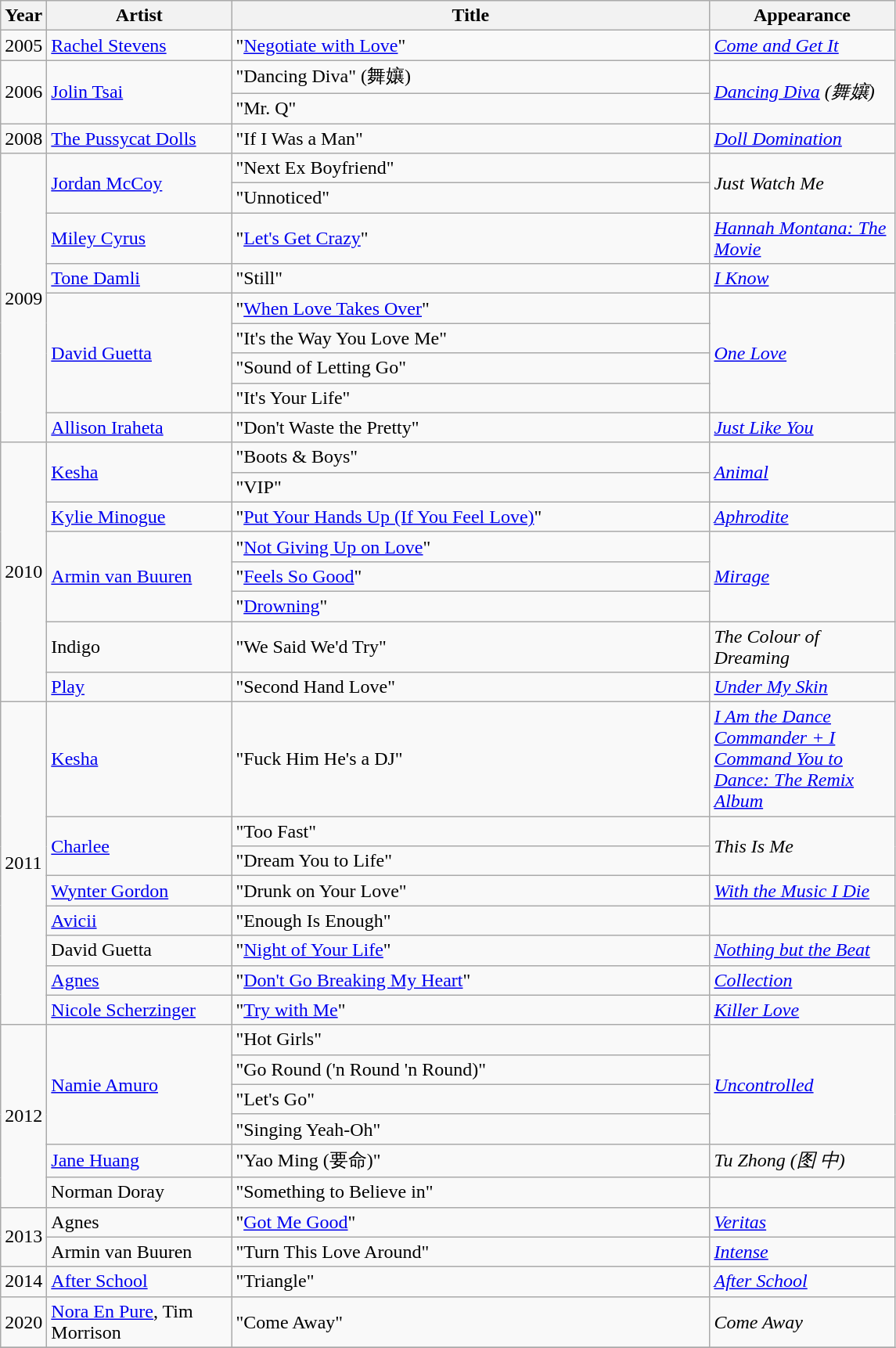<table class="wikitable">
<tr>
<th width="10">Year</th>
<th width="150">Artist</th>
<th width="400">Title</th>
<th width="150">Appearance</th>
</tr>
<tr>
<td>2005</td>
<td><a href='#'>Rachel Stevens</a></td>
<td>"<a href='#'>Negotiate with Love</a>"</td>
<td><em><a href='#'>Come and Get It</a></em></td>
</tr>
<tr>
<td rowspan="2">2006</td>
<td rowspan="2"><a href='#'>Jolin Tsai</a></td>
<td>"Dancing Diva" (舞孃)</td>
<td rowspan="2"><em><a href='#'>Dancing Diva</a> (舞孃)</em></td>
</tr>
<tr>
<td>"Mr. Q"</td>
</tr>
<tr>
<td>2008</td>
<td><a href='#'>The Pussycat Dolls</a></td>
<td>"If I Was a Man" </td>
<td><em><a href='#'>Doll Domination</a></em></td>
</tr>
<tr>
<td rowspan="9">2009</td>
<td rowspan="2"><a href='#'>Jordan McCoy</a></td>
<td>"Next Ex Boyfriend"</td>
<td rowspan="2"><em>Just Watch Me</em></td>
</tr>
<tr>
<td>"Unnoticed"</td>
</tr>
<tr>
<td><a href='#'>Miley Cyrus</a></td>
<td>"<a href='#'>Let's Get Crazy</a>" </td>
<td><em><a href='#'>Hannah Montana: The Movie</a></em></td>
</tr>
<tr>
<td><a href='#'>Tone Damli</a></td>
<td>"Still"</td>
<td><em><a href='#'>I Know</a></em></td>
</tr>
<tr>
<td rowspan="4"><a href='#'>David Guetta</a></td>
<td>"<a href='#'>When Love Takes Over</a>" </td>
<td rowspan="4"><em><a href='#'>One Love</a></em></td>
</tr>
<tr>
<td>"It's the Way You Love Me" </td>
</tr>
<tr>
<td>"Sound of Letting Go" </td>
</tr>
<tr>
<td>"It's Your Life" </td>
</tr>
<tr>
<td><a href='#'>Allison Iraheta</a></td>
<td>"Don't Waste the Pretty"</td>
<td><em><a href='#'>Just Like You</a></em></td>
</tr>
<tr>
<td rowspan="8">2010</td>
<td rowspan="2"><a href='#'>Kesha</a></td>
<td>"Boots & Boys"</td>
<td rowspan="2"><em><a href='#'>Animal</a></em></td>
</tr>
<tr>
<td>"VIP"</td>
</tr>
<tr>
<td><a href='#'>Kylie Minogue</a></td>
<td>"<a href='#'>Put Your Hands Up (If You Feel Love)</a>"</td>
<td><em><a href='#'>Aphrodite</a></em></td>
</tr>
<tr>
<td rowspan="3"><a href='#'>Armin van Buuren</a></td>
<td>"<a href='#'>Not Giving Up on Love</a>" </td>
<td rowspan="3"><em><a href='#'>Mirage</a></em></td>
</tr>
<tr>
<td>"<a href='#'>Feels So Good</a>" </td>
</tr>
<tr>
<td>"<a href='#'>Drowning</a>" </td>
</tr>
<tr>
<td>Indigo</td>
<td>"We Said We'd Try"</td>
<td><em>The Colour of Dreaming</em></td>
</tr>
<tr>
<td><a href='#'>Play</a></td>
<td>"Second Hand Love"</td>
<td><em><a href='#'>Under My Skin</a></em></td>
</tr>
<tr>
<td rowspan="8">2011</td>
<td><a href='#'>Kesha</a></td>
<td>"Fuck Him He's a DJ"</td>
<td><em><a href='#'>I Am the Dance Commander + I Command You to Dance: The Remix Album</a></em></td>
</tr>
<tr>
<td rowspan="2"><a href='#'>Charlee</a></td>
<td>"Too Fast"</td>
<td rowspan="2"><em>This Is Me</em></td>
</tr>
<tr>
<td>"Dream You to Life"</td>
</tr>
<tr>
<td><a href='#'>Wynter Gordon</a></td>
<td>"Drunk on Your Love"</td>
<td><em><a href='#'>With the Music I Die</a></em></td>
</tr>
<tr>
<td><a href='#'>Avicii</a></td>
<td>"Enough Is Enough"</td>
<td></td>
</tr>
<tr>
<td>David Guetta</td>
<td>"<a href='#'>Night of Your Life</a>" </td>
<td><em><a href='#'>Nothing but the Beat</a></em></td>
</tr>
<tr>
<td><a href='#'>Agnes</a></td>
<td>"<a href='#'>Don't Go Breaking My Heart</a>"</td>
<td><em><a href='#'>Collection</a></em></td>
</tr>
<tr>
<td><a href='#'>Nicole Scherzinger</a></td>
<td>"<a href='#'>Try with Me</a>"</td>
<td><em><a href='#'>Killer Love</a></em></td>
</tr>
<tr>
<td rowspan="6">2012</td>
<td rowspan="4"><a href='#'>Namie Amuro</a></td>
<td>"Hot Girls"</td>
<td rowspan="4"><em><a href='#'>Uncontrolled</a></em></td>
</tr>
<tr>
<td>"Go Round ('n Round 'n Round)"</td>
</tr>
<tr>
<td>"Let's Go"</td>
</tr>
<tr>
<td>"Singing Yeah-Oh"</td>
</tr>
<tr>
<td><a href='#'>Jane Huang</a></td>
<td>"Yao Ming (要命)" </td>
<td><em>Tu Zhong (图 中)</em></td>
</tr>
<tr>
<td>Norman Doray</td>
<td>"Something to Believe in" </td>
<td></td>
</tr>
<tr>
<td rowspan="2">2013</td>
<td>Agnes</td>
<td>"<a href='#'>Got Me Good</a>"</td>
<td><em><a href='#'>Veritas</a></em></td>
</tr>
<tr>
<td>Armin van Buuren</td>
<td>"Turn This Love Around" </td>
<td><em><a href='#'>Intense</a></em></td>
</tr>
<tr>
<td>2014</td>
<td><a href='#'>After School</a></td>
<td>"Triangle"</td>
<td><em><a href='#'>After School</a></em></td>
</tr>
<tr>
<td>2020</td>
<td><a href='#'>Nora En Pure</a>, Tim Morrison</td>
<td>"Come Away"</td>
<td><em>Come Away</em></td>
</tr>
<tr>
</tr>
</table>
